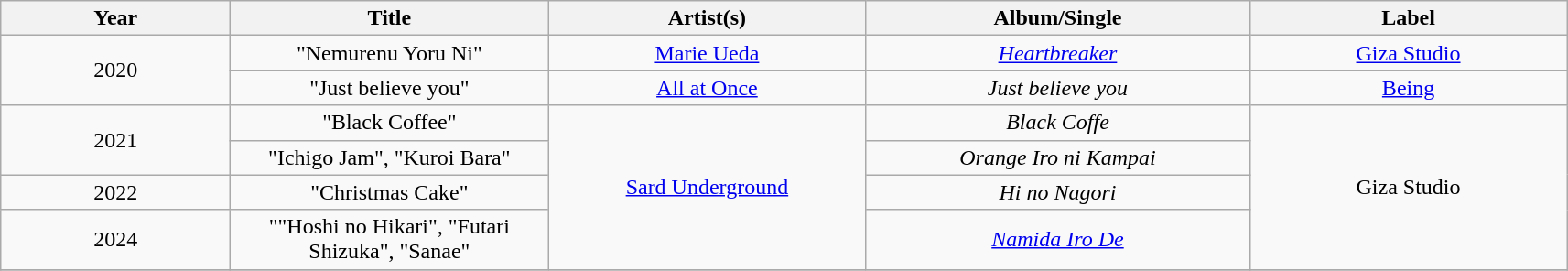<table class="wikitable plainrowheaders" style="text-align:center;">
<tr>
<th scope="col" style="width:10em;">Year</th>
<th scope="col" style="width:14em;">Title</th>
<th scope="col" style="width:14em;">Artist(s)</th>
<th scope="col" style="width:17em;">Album/Single</th>
<th scope="col" style="width:14em;">Label</th>
</tr>
<tr>
<td rowspan="2">2020</td>
<td scope="row">"Nemurenu Yoru Ni"</td>
<td><a href='#'>Marie Ueda</a></td>
<td><em><a href='#'>Heartbreaker</a></em></td>
<td><a href='#'>Giza Studio</a></td>
</tr>
<tr>
<td scope="row">"Just believe you"</td>
<td><a href='#'>All at Once</a></td>
<td><em>Just believe you</em></td>
<td><a href='#'>Being</a></td>
</tr>
<tr>
<td rowspan="2">2021</td>
<td scope="row">"Black Coffee"</td>
<td rowspan="4"><a href='#'>Sard Underground</a></td>
<td><em>Black Coffe</em></td>
<td rowspan="4">Giza Studio</td>
</tr>
<tr>
<td scope="row">"Ichigo Jam", "Kuroi Bara"</td>
<td><em>Orange Iro ni Kampai</em></td>
</tr>
<tr>
<td>2022</td>
<td scope="row">"Christmas Cake"</td>
<td><em>Hi no Nagori</em></td>
</tr>
<tr>
<td>2024</td>
<td scope="row">""Hoshi no Hikari", "Futari Shizuka", "Sanae"</td>
<td><em><a href='#'>Namida Iro De</a></em></td>
</tr>
<tr>
</tr>
</table>
